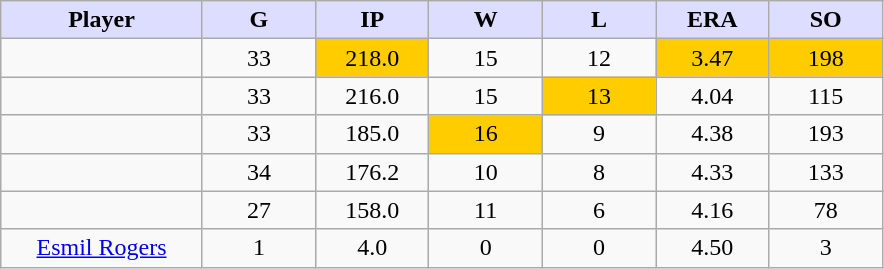<table class="wikitable sortable">
<tr>
<th style="background:#ddf; width:16%;">Player</th>
<th style="background:#ddf; width:9%;">G</th>
<th style="background:#ddf; width:9%;">IP</th>
<th style="background:#ddf; width:9%;">W</th>
<th style="background:#ddf; width:9%;">L</th>
<th style="background:#ddf; width:9%;">ERA</th>
<th style="background:#ddf; width:9%;">SO</th>
</tr>
<tr style="text-align:center;">
<td></td>
<td>33</td>
<td bgcolor="#FFCC00">218.0</td>
<td>15</td>
<td>12</td>
<td bgcolor="#FFCC00">3.47</td>
<td bgcolor="#FFCC00">198</td>
</tr>
<tr style="text-align:center;">
<td></td>
<td>33</td>
<td>216.0</td>
<td>15</td>
<td bgcolor="#FFCC00">13</td>
<td>4.04</td>
<td>115</td>
</tr>
<tr style="text-align:center;">
<td></td>
<td>33</td>
<td>185.0</td>
<td bgcolor="#FFCC00">16</td>
<td>9</td>
<td>4.38</td>
<td>193</td>
</tr>
<tr style="text-align:center;">
<td></td>
<td>34</td>
<td>176.2</td>
<td>10</td>
<td>8</td>
<td>4.33</td>
<td>133</td>
</tr>
<tr style="text-align:center;">
<td></td>
<td>27</td>
<td>158.0</td>
<td>11</td>
<td>6</td>
<td>4.16</td>
<td>78</td>
</tr>
<tr align="center">
<td><a href='#'>Esmil Rogers</a></td>
<td>1</td>
<td>4.0</td>
<td>0</td>
<td>0</td>
<td>4.50</td>
<td>3</td>
</tr>
</table>
